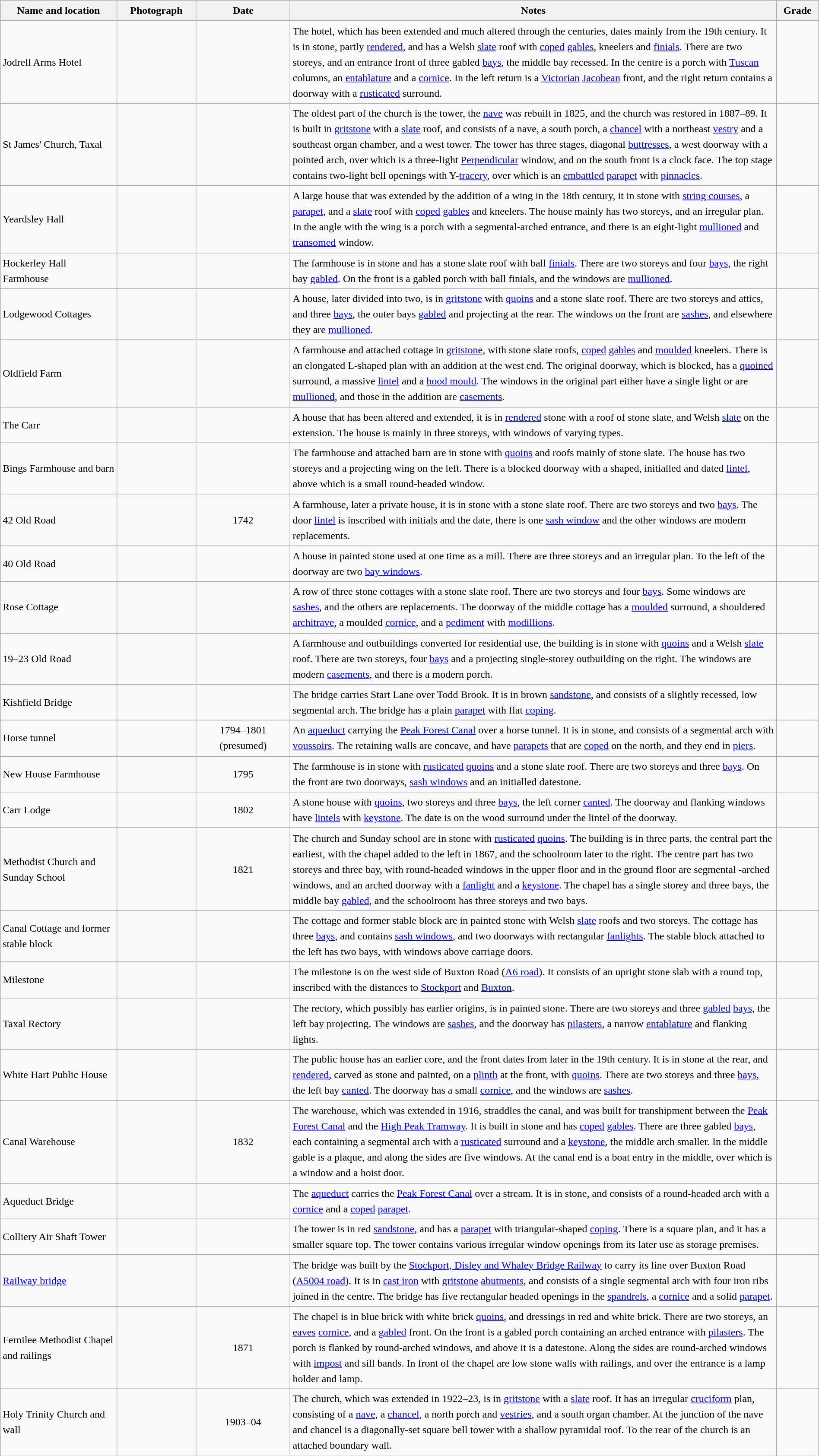<table class="wikitable sortable plainrowheaders" style="width:100%; border:0; text-align:left; line-height:150%;">
<tr>
<th scope="col"  style="width:150px">Name and location</th>
<th scope="col"  style="width:100px" class="unsortable">Photograph</th>
<th scope="col"  style="width:120px">Date</th>
<th scope="col"  style="width:650px" class="unsortable">Notes</th>
<th scope="col"  style="width:50px">Grade</th>
</tr>
<tr>
<td>Jodrell Arms Hotel<br><small></small></td>
<td></td>
<td align="center"></td>
<td>The hotel, which has been extended and much altered through the centuries, dates mainly from the 19th century.  It is in stone, partly <a href='#'>rendered</a>, and has a Welsh <a href='#'>slate</a> roof with <a href='#'>coped</a> <a href='#'>gables</a>, kneelers and <a href='#'>finials</a>.  There are two storeys, and an entrance front of three gabled <a href='#'>bays</a>, the middle bay recessed.  In the centre is a porch with <a href='#'>Tuscan</a> columns, an <a href='#'>entablature</a> and a <a href='#'>cornice</a>.  In the left return is a <a href='#'>Victorian</a> <a href='#'>Jacobean</a> front, and the right return contains a doorway with a <a href='#'>rusticated</a> surround.</td>
<td align="center" ></td>
</tr>
<tr>
<td>St James' Church, Taxal<br><small></small></td>
<td></td>
<td align="center"></td>
<td>The oldest part of the church is the tower, the <a href='#'>nave</a> was rebuilt in 1825, and the church was restored in 1887–89.  It is built in <a href='#'>gritstone</a> with a <a href='#'>slate</a> roof, and consists of a nave, a south porch, a <a href='#'>chancel</a> with a northeast <a href='#'>vestry</a> and a southeast organ chamber, and a west tower.  The tower has three stages, diagonal <a href='#'>buttresses</a>, a west doorway with a pointed arch, over which is a three-light <a href='#'>Perpendicular</a> window, and on the south front is a clock face.  The top stage contains two-light bell openings with Y-<a href='#'>tracery</a>, over which is an <a href='#'>embattled</a> <a href='#'>parapet</a> with <a href='#'>pinnacles</a>.</td>
<td align="center" ></td>
</tr>
<tr>
<td>Yeardsley Hall<br><small></small></td>
<td></td>
<td align="center"></td>
<td>A large house that was extended by the addition of a wing in the 18th century, it in stone with <a href='#'>string courses</a>, a <a href='#'>parapet</a>, and a <a href='#'>slate</a> roof with <a href='#'>coped</a> <a href='#'>gables</a> and kneelers.  The house mainly has two storeys, and an irregular plan.  In the angle with the wing is a porch with a segmental-arched entrance, and there is an eight-light <a href='#'>mullioned</a> and <a href='#'>transomed</a> window.</td>
<td align="center" ></td>
</tr>
<tr>
<td>Hockerley Hall Farmhouse<br><small></small></td>
<td></td>
<td align="center"></td>
<td>The farmhouse is in stone and has a stone slate roof with ball <a href='#'>finials</a>.  There are two storeys and four <a href='#'>bays</a>, the right bay <a href='#'>gabled</a>.  On the front is a gabled porch with ball finials, and the windows are <a href='#'>mullioned</a>.</td>
<td align="center" ></td>
</tr>
<tr>
<td>Lodgewood Cottages<br><small></small></td>
<td></td>
<td align="center"></td>
<td>A house, later divided into two, is in <a href='#'>gritstone</a> with <a href='#'>quoins</a> and a stone slate roof.  There are two storeys and attics, and three <a href='#'>bays</a>, the outer bays <a href='#'>gabled</a> and projecting at the rear.  The windows on the front are <a href='#'>sashes</a>, and elsewhere they are <a href='#'>mullioned</a>.</td>
<td align="center" ></td>
</tr>
<tr>
<td>Oldfield Farm<br><small></small></td>
<td></td>
<td align="center"></td>
<td>A farmhouse and attached cottage in <a href='#'>gritstone</a>, with stone slate roofs, <a href='#'>coped</a> <a href='#'>gables</a> and <a href='#'>moulded</a> kneelers.  There is an elongated L-shaped plan with an addition at the west end.  The original doorway, which is blocked, has a <a href='#'>quoined</a> surround, a massive <a href='#'>lintel</a> and a <a href='#'>hood mould</a>.  The windows in the original part either have a single light or are <a href='#'>mullioned</a>, and those in the addition are <a href='#'>casements</a>.</td>
<td align="center" ></td>
</tr>
<tr>
<td>The Carr<br><small></small></td>
<td></td>
<td align="center"></td>
<td>A house that has been altered and extended, it is in <a href='#'>rendered</a> stone with a roof of stone slate, and Welsh <a href='#'>slate</a> on the extension.  The house is mainly in three storeys, with windows of varying types.</td>
<td align="center" ></td>
</tr>
<tr>
<td>Bings Farmhouse and barn<br><small></small></td>
<td></td>
<td align="center"></td>
<td>The farmhouse and attached barn are in stone with <a href='#'>quoins</a> and roofs mainly of stone slate.  The house has two storeys and a projecting wing on the left.  There is a blocked doorway with a shaped, initialled and dated <a href='#'>lintel</a>, above which is a small round-headed window.</td>
<td align="center" ></td>
</tr>
<tr>
<td>42 Old Road<br><small></small></td>
<td></td>
<td align="center">1742</td>
<td>A farmhouse, later a private house, it is in stone with a stone slate roof.  There are two storeys and two <a href='#'>bays</a>.  The door <a href='#'>lintel</a> is inscribed with initials and the date, there is one <a href='#'>sash window</a> and the other windows are modern replacements.</td>
<td align="center" ></td>
</tr>
<tr>
<td>40 Old Road<br><small></small></td>
<td></td>
<td align="center"></td>
<td>A house in painted stone used at one time as a mill.  There are three storeys and an irregular plan.  To the left of the doorway are two <a href='#'>bay windows</a>.</td>
<td align="center" ></td>
</tr>
<tr>
<td>Rose Cottage<br><small></small></td>
<td></td>
<td align="center"></td>
<td>A row of three stone cottages with a stone slate roof.  There are two storeys and four <a href='#'>bays</a>.  Some windows are <a href='#'>sashes</a>, and the others are replacements.  The doorway of the middle cottage has a <a href='#'>moulded</a> surround, a shouldered <a href='#'>architrave</a>, a moulded <a href='#'>cornice</a>, and a <a href='#'>pediment</a> with <a href='#'>modillions</a>.</td>
<td align="center" ></td>
</tr>
<tr>
<td>19–23 Old Road<br><small></small></td>
<td></td>
<td align="center"></td>
<td>A farmhouse and outbuildings converted for residential use, the building is in stone with <a href='#'>quoins</a> and a Welsh <a href='#'>slate</a> roof.  There are two storeys, four <a href='#'>bays</a> and a projecting single-storey outbuilding on the right.  The windows are modern <a href='#'>casements</a>, and there is a modern porch.</td>
<td align="center" ></td>
</tr>
<tr>
<td>Kishfield Bridge<br><small></small></td>
<td></td>
<td align="center"></td>
<td>The bridge carries Start Lane over Todd Brook.  It is in brown <a href='#'>sandstone</a>, and consists of a slightly recessed, low segmental arch. The bridge has a plain <a href='#'>parapet</a> with flat <a href='#'>coping</a>.</td>
<td align="center" ></td>
</tr>
<tr>
<td>Horse tunnel<br><small></small></td>
<td></td>
<td align="center">1794–1801 (presumed)</td>
<td>An <a href='#'>aqueduct</a> carrying the <a href='#'>Peak Forest Canal</a> over a horse tunnel.  It is in stone, and consists of a segmental arch with <a href='#'>voussoirs</a>.  The retaining walls are concave, and have <a href='#'>parapets</a> that are <a href='#'>coped</a> on the north, and they end in <a href='#'>piers</a>.</td>
<td align="center" ></td>
</tr>
<tr>
<td>New House Farmhouse<br><small></small></td>
<td></td>
<td align="center">1795</td>
<td>The farmhouse is in stone with <a href='#'>rusticated</a> <a href='#'>quoins</a> and a stone slate roof.  There are two storeys and three <a href='#'>bays</a>.  On the front are two doorways, <a href='#'>sash windows</a> and an initialled datestone.</td>
<td align="center" ></td>
</tr>
<tr>
<td>Carr Lodge<br><small></small></td>
<td></td>
<td align="center">1802</td>
<td>A stone house with <a href='#'>quoins</a>, two storeys and three <a href='#'>bays</a>, the left corner <a href='#'>canted</a>.  The doorway and flanking windows have <a href='#'>lintels</a> with <a href='#'>keystone</a>.  The date is on the wood surround under the lintel of the doorway.</td>
<td align="center" ></td>
</tr>
<tr>
<td>Methodist Church and Sunday School<br><small></small></td>
<td></td>
<td align="center">1821</td>
<td>The church and Sunday school are in stone with <a href='#'>rusticated</a> <a href='#'>quoins</a>.  The building is in three parts, the central part the earliest, with the chapel added to the left in 1867, and the schoolroom later to the right.  The centre part has two storeys and three bay, with round-headed windows in the upper floor and in the ground floor are segmental -arched windows, and an arched doorway with a <a href='#'>fanlight</a> and a <a href='#'>keystone</a>.  The chapel has a single storey and three bays, the middle bay <a href='#'>gabled</a>, and the schoolroom has three storeys and two bays.</td>
<td align="center" ></td>
</tr>
<tr>
<td>Canal Cottage and former stable block<br><small></small></td>
<td></td>
<td align="center"></td>
<td>The cottage and former stable block are in painted stone with Welsh <a href='#'>slate</a> roofs and two storeys.  The cottage has three <a href='#'>bays</a>, and contains <a href='#'>sash windows</a>, and two doorways with rectangular <a href='#'>fanlights</a>.  The stable block attached to the left has two bays, with windows above carriage doors.</td>
<td align="center" ></td>
</tr>
<tr>
<td>Milestone<br><small></small></td>
<td></td>
<td align="center"></td>
<td>The milestone is on the west side of Buxton Road (<a href='#'>A6 road</a>).  It consists of an upright stone slab with a round top, inscribed with the distances to <a href='#'>Stockport</a> and <a href='#'>Buxton</a>.</td>
<td align="center" ></td>
</tr>
<tr>
<td>Taxal Rectory<br><small></small></td>
<td></td>
<td align="center"></td>
<td>The rectory, which possibly has earlier origins, is in painted stone.  There are two storeys and three <a href='#'>gabled</a> <a href='#'>bays</a>, the left bay projecting.  The windows are <a href='#'>sashes</a>, and the doorway has <a href='#'>pilasters</a>, a narrow <a href='#'>entablature</a> and flanking lights.</td>
<td align="center" ></td>
</tr>
<tr>
<td>White Hart Public House<br><small></small></td>
<td></td>
<td align="center"></td>
<td>The public house has an earlier core, and the front dates from later in the 19th century.  It is in stone at the rear, and <a href='#'>rendered</a>, carved as stone and painted, on a <a href='#'>plinth</a> at the front, with <a href='#'>quoins</a>.  There are two storeys and three <a href='#'>bays</a>, the left bay <a href='#'>canted</a>.  The doorway has a small <a href='#'>cornice</a>, and the windows are <a href='#'>sashes</a>.</td>
<td align="center" ></td>
</tr>
<tr>
<td>Canal Warehouse<br><small></small></td>
<td></td>
<td align="center">1832</td>
<td>The warehouse, which was extended in 1916, straddles the canal, and was built for transhipment between the <a href='#'>Peak Forest Canal</a> and the <a href='#'>High Peak Tramway</a>.  It is built in stone and has <a href='#'>coped</a> <a href='#'>gables</a>.  There are three gabled <a href='#'>bays</a>, each containing a segmental arch with a <a href='#'>rusticated</a> surround and a <a href='#'>keystone</a>, the middle arch smaller.  In the middle gable is a plaque, and along the sides are five windows.  At the canal end is a boat entry in the middle, over which is a window and a hoist door.</td>
<td align="center" ></td>
</tr>
<tr>
<td>Aqueduct Bridge<br><small></small></td>
<td></td>
<td align="center"></td>
<td>The <a href='#'>aqueduct</a> carries the <a href='#'>Peak Forest Canal</a> over a stream.  It is in stone, and consists of a round-headed arch with a <a href='#'>cornice</a> and a <a href='#'>coped</a> <a href='#'>parapet</a>.</td>
<td align="center" ></td>
</tr>
<tr>
<td>Colliery Air Shaft Tower<br><small></small></td>
<td></td>
<td align="center"></td>
<td>The tower is in red <a href='#'>sandstone</a>, and has a <a href='#'>parapet</a> with triangular-shaped <a href='#'>coping</a>.  There is a square plan, and it has a smaller square top.  The tower contains various irregular window openings from its later use as storage premises.</td>
<td align="center" ></td>
</tr>
<tr>
<td><a href='#'>Railway bridge</a><br><small></small></td>
<td></td>
<td align="center"></td>
<td>The bridge was built by the <a href='#'>Stockport, Disley and Whaley Bridge Railway</a> to carry its line over Buxton Road (<a href='#'>A5004 road</a>).  It is in <a href='#'>cast iron</a> with <a href='#'>gritstone</a> <a href='#'>abutments</a>, and consists of a single segmental arch with four iron ribs joined in the centre.  The bridge has five rectangular headed openings in the <a href='#'>spandrels</a>, a <a href='#'>cornice</a> and a solid <a href='#'>parapet</a>.</td>
<td align="center" ></td>
</tr>
<tr>
<td>Fernilee Methodist Chapel and railings<br><small></small></td>
<td></td>
<td align="center">1871</td>
<td>The chapel is in blue brick with white brick <a href='#'>quoins</a>, and dressings in red and white brick.  There are two storeys, an <a href='#'>eaves</a> <a href='#'>cornice</a>, and a <a href='#'>gabled</a> front.  On the front is a gabled porch containing an arched entrance with <a href='#'>pilasters</a>. The porch is flanked by round-arched windows, and above it is a datestone.  Along the sides are round-arched windows with <a href='#'>impost</a> and sill bands.  In front of the chapel are low stone walls with railings, and over the entrance is a lamp holder and lamp.</td>
<td align="center" ></td>
</tr>
<tr>
<td>Holy Trinity Church and wall<br><small></small></td>
<td></td>
<td align="center">1903–04</td>
<td>The church, which was extended in 1922–23, is in <a href='#'>gritstone</a> with a <a href='#'>slate</a> roof.  It has an irregular <a href='#'>cruciform</a> plan, consisting of a <a href='#'>nave</a>, a <a href='#'>chancel</a>, a north porch and <a href='#'>vestries</a>, and a south organ chamber.  At the junction of the nave and chancel is a diagonally-set square bell tower with a shallow pyramidal roof.  To the rear of the church is an attached boundary wall.</td>
<td align="center" ></td>
</tr>
<tr>
</tr>
</table>
